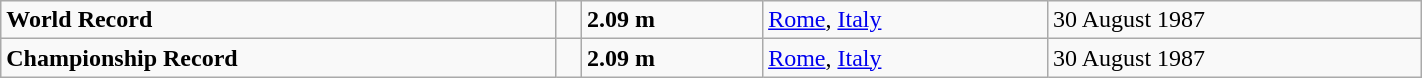<table class="wikitable" width=75%>
<tr>
<td><strong>World Record</strong></td>
<td></td>
<td><strong>2.09 m</strong></td>
<td><a href='#'>Rome</a>, <a href='#'>Italy</a></td>
<td>30 August 1987</td>
</tr>
<tr>
<td><strong>Championship Record</strong></td>
<td></td>
<td><strong>2.09 m</strong></td>
<td><a href='#'>Rome</a>, <a href='#'>Italy</a></td>
<td>30 August 1987</td>
</tr>
</table>
